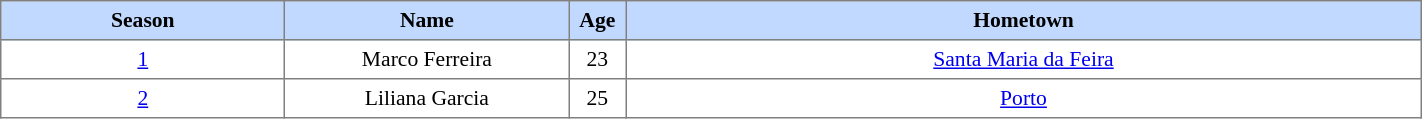<table border="1" cellpadding="4" cellspacing="0" style="text-align:center; font-size:90%; border-collapse:collapse; width:75%">
<tr style="background:#C1D8FF;">
<th width=20%>Season</th>
<th width=20%>Name</th>
<th width=4%; align=center>Age</th>
<th>Hometown</th>
</tr>
<tr>
<td><a href='#'>1</a></td>
<td>Marco Ferreira</td>
<td>23</td>
<td><a href='#'>Santa Maria da Feira</a></td>
</tr>
<tr>
<td><a href='#'>2</a></td>
<td>Liliana Garcia</td>
<td>25</td>
<td><a href='#'>Porto</a></td>
</tr>
</table>
